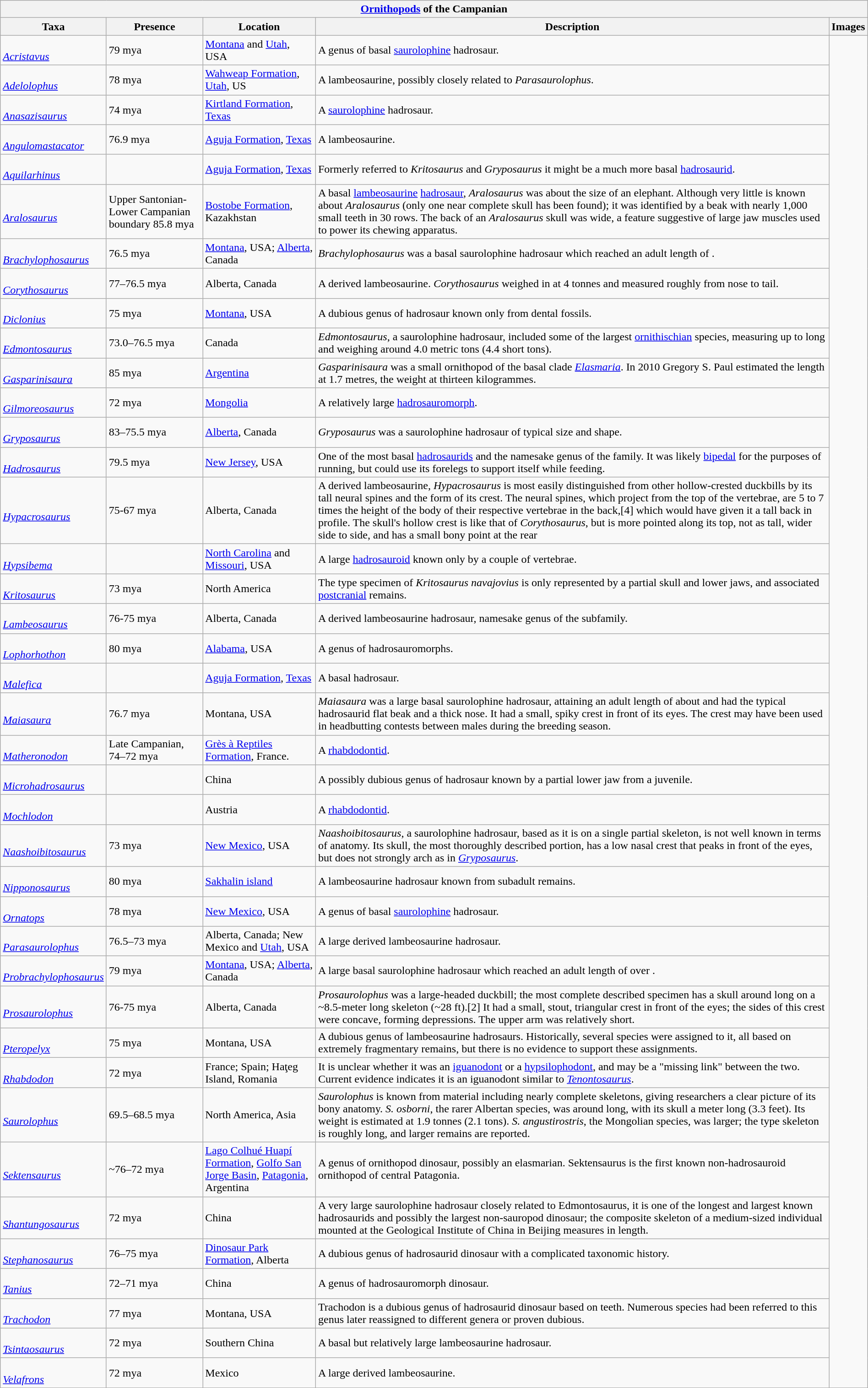<table class="wikitable" align="center" width="100%">
<tr>
<th colspan="5" align="center"><a href='#'>Ornithopods</a> of the Campanian</th>
</tr>
<tr>
<th>Taxa</th>
<th>Presence</th>
<th>Location</th>
<th>Description</th>
<th>Images</th>
</tr>
<tr>
<td><br><em><a href='#'>Acristavus</a></em></td>
<td>79 mya</td>
<td><a href='#'>Montana</a> and <a href='#'>Utah</a>, USA</td>
<td>A genus of basal <a href='#'>saurolophine</a> hadrosaur.</td>
<td rowspan="99"><br><br><br><br><br><br><br><br><br><br><br><br><br><br><br><br><br><br><br><br><br><br><br><br><br><br><br><br></td>
</tr>
<tr>
<td><br><em><a href='#'>Adelolophus</a></em></td>
<td>78 mya</td>
<td><a href='#'>Wahweap Formation</a>, <a href='#'>Utah</a>, US</td>
<td>A lambeosaurine, possibly closely related to <em>Parasaurolophus</em>.</td>
</tr>
<tr>
<td><br><em><a href='#'>Anasazisaurus</a></em></td>
<td>74 mya</td>
<td><a href='#'>Kirtland Formation</a>, <a href='#'>Texas</a></td>
<td>A <a href='#'>saurolophine</a> hadrosaur.</td>
</tr>
<tr>
<td><br><em><a href='#'>Angulomastacator</a></em></td>
<td>76.9 mya</td>
<td><a href='#'>Aguja Formation</a>, <a href='#'>Texas</a></td>
<td>A lambeosaurine.</td>
</tr>
<tr>
<td><br><em><a href='#'>Aquilarhinus</a></em></td>
<td></td>
<td><a href='#'>Aguja Formation</a>, <a href='#'>Texas</a></td>
<td>Formerly referred to <em>Kritosaurus</em> and <em>Gryposaurus</em> it might be a much more basal <a href='#'>hadrosaurid</a>.</td>
</tr>
<tr>
<td><br><em><a href='#'>Aralosaurus</a></em></td>
<td>Upper Santonian-Lower Campanian boundary 85.8 mya</td>
<td><a href='#'>Bostobe Formation</a>, Kazakhstan</td>
<td>A basal <a href='#'>lambeosaurine</a> <a href='#'>hadrosaur</a>, <em> Aralosaurus</em> was about the size of an elephant. Although very little is known about <em>Aralosaurus</em> (only one near complete skull has been found); it was identified by a beak with nearly 1,000 small teeth in 30 rows. The back of an <em>Aralosaurus</em> skull was wide, a feature suggestive of large jaw muscles used to power its chewing apparatus.</td>
</tr>
<tr>
<td><br><em><a href='#'>Brachylophosaurus</a></em></td>
<td>76.5 mya</td>
<td><a href='#'>Montana</a>, USA; <a href='#'>Alberta</a>, Canada</td>
<td><em>Brachylophosaurus</em> was a basal saurolophine hadrosaur which reached an adult length of .</td>
</tr>
<tr>
<td><br><em><a href='#'>Corythosaurus</a></em></td>
<td>77–76.5 mya</td>
<td>Alberta, Canada</td>
<td>A derived lambeosaurine. <em>Corythosaurus</em> weighed in at 4 tonnes and measured roughly  from nose to tail.</td>
</tr>
<tr>
<td><br><em><a href='#'>Diclonius</a></em></td>
<td>75 mya</td>
<td><a href='#'>Montana</a>, USA</td>
<td>A dubious genus of hadrosaur known only from dental fossils.</td>
</tr>
<tr>
<td><br><em><a href='#'>Edmontosaurus</a></em></td>
<td>73.0–76.5 mya</td>
<td>Canada</td>
<td><em>Edmontosaurus</em>, a saurolophine hadrosaur, included some of the largest <a href='#'>ornithischian</a> species, measuring up to  long and weighing around 4.0 metric tons (4.4 short tons).</td>
</tr>
<tr>
<td><br><em><a href='#'>Gasparinisaura</a></em></td>
<td>85 mya</td>
<td><a href='#'>Argentina</a></td>
<td><em>Gasparinisaura</em> was a small ornithopod of the basal clade <em><a href='#'>Elasmaria</a></em>. In 2010 Gregory S. Paul estimated the length at 1.7 metres, the weight at thirteen kilogrammes.</td>
</tr>
<tr>
<td><br><em><a href='#'>Gilmoreosaurus</a></em></td>
<td>72 mya</td>
<td><a href='#'>Mongolia</a></td>
<td>A relatively large <a href='#'>hadrosauromorph</a>.</td>
</tr>
<tr>
<td><br><em><a href='#'>Gryposaurus</a></em></td>
<td>83–75.5 mya</td>
<td><a href='#'>Alberta</a>, Canada</td>
<td><em>Gryposaurus</em> was a saurolophine hadrosaur of typical size and shape.</td>
</tr>
<tr>
<td><br><em><a href='#'>Hadrosaurus</a></em></td>
<td>79.5 mya</td>
<td><a href='#'>New Jersey</a>, USA</td>
<td>One of the most basal <a href='#'>hadrosaurids</a> and the namesake genus of the family. It was likely <a href='#'>bipedal</a> for the purposes of running, but could use its forelegs to support itself while feeding.</td>
</tr>
<tr>
<td><br><em><a href='#'>Hypacrosaurus</a></em></td>
<td>75-67 mya</td>
<td>Alberta, Canada</td>
<td>A derived lambeosaurine, <em>Hypacrosaurus</em> is most easily distinguished from other hollow-crested duckbills by its tall neural spines and the form of its crest. The neural spines, which project from the top of the vertebrae, are 5 to 7 times the height of the body of their respective vertebrae in the back,[4] which would have given it a tall back in profile. The skull's hollow crest is like that of <em>Corythosaurus</em>, but is more pointed along its top, not as tall, wider side to side, and has a small bony point at the rear</td>
</tr>
<tr>
<td><br><em><a href='#'>Hypsibema</a></em></td>
<td></td>
<td><a href='#'>North Carolina</a> and <a href='#'>Missouri</a>, USA</td>
<td>A large <a href='#'>hadrosauroid</a> known only by a couple of vertebrae.</td>
</tr>
<tr>
<td><br><em><a href='#'>Kritosaurus</a></em></td>
<td>73 mya</td>
<td>North America</td>
<td>The type specimen of <em>Kritosaurus navajovius</em> is only represented by a partial skull and lower jaws, and associated <a href='#'>postcranial</a> remains.</td>
</tr>
<tr>
<td><br><em><a href='#'>Lambeosaurus</a></em></td>
<td>76-75 mya</td>
<td>Alberta, Canada</td>
<td>A derived lambeosaurine hadrosaur, namesake genus of the subfamily.</td>
</tr>
<tr>
<td><br><em><a href='#'>Lophorhothon</a></em></td>
<td>80 mya</td>
<td><a href='#'>Alabama</a>, USA</td>
<td>A genus of hadrosauromorphs.</td>
</tr>
<tr>
<td><br><em><a href='#'>Malefica</a></em></td>
<td></td>
<td><a href='#'>Aguja Formation</a>, <a href='#'>Texas</a></td>
<td>A basal hadrosaur.</td>
</tr>
<tr>
<td><br><em><a href='#'>Maiasaura</a></em></td>
<td>76.7 mya</td>
<td>Montana, USA</td>
<td><em>Maiasaura</em> was a large basal saurolophine hadrosaur, attaining an adult length of about  and had the typical hadrosaurid flat beak and a thick nose. It had a small, spiky crest in front of its eyes. The crest may have been used in headbutting contests between males during the breeding season.</td>
</tr>
<tr>
<td><br><em><a href='#'>Matheronodon</a></em></td>
<td>Late Campanian, 74–72 mya</td>
<td><a href='#'>Grès à Reptiles Formation</a>, France.</td>
<td>A <a href='#'>rhabdodontid</a>.</td>
</tr>
<tr>
<td><br><em><a href='#'>Microhadrosaurus</a></em></td>
<td></td>
<td>China</td>
<td>A possibly dubious genus of hadrosaur known by a partial lower jaw from a juvenile.</td>
</tr>
<tr>
<td><br><em><a href='#'>Mochlodon</a></em></td>
<td></td>
<td>Austria</td>
<td>A <a href='#'>rhabdodontid</a>.</td>
</tr>
<tr>
<td><br><em><a href='#'>Naashoibitosaurus</a></em></td>
<td>73 mya</td>
<td><a href='#'>New Mexico</a>, USA</td>
<td><em>Naashoibitosaurus</em>, a saurolophine hadrosaur, based as it is on a single partial skeleton, is not well known in terms of anatomy. Its skull, the most thoroughly described portion, has a low nasal crest that peaks in front of the eyes, but does not strongly arch as in <em><a href='#'>Gryposaurus</a></em>.</td>
</tr>
<tr>
<td><br><em><a href='#'>Nipponosaurus</a></em></td>
<td>80 mya</td>
<td><a href='#'>Sakhalin island</a></td>
<td>A lambeosaurine hadrosaur known from subadult remains.</td>
</tr>
<tr>
<td><br><em><a href='#'>Ornatops</a></em></td>
<td>78 mya</td>
<td><a href='#'>New Mexico</a>, USA</td>
<td>A genus of basal <a href='#'>saurolophine</a> hadrosaur.</td>
</tr>
<tr>
<td><br><em><a href='#'>Parasaurolophus</a></em></td>
<td>76.5–73 mya</td>
<td>Alberta, Canada; New Mexico and <a href='#'>Utah</a>, USA</td>
<td>A large derived lambeosaurine hadrosaur.</td>
</tr>
<tr>
<td><br><em><a href='#'>Probrachylophosaurus</a></em></td>
<td>79 mya</td>
<td><a href='#'>Montana</a>, USA; <a href='#'>Alberta</a>, Canada</td>
<td>A large basal saurolophine hadrosaur which reached an adult length of over .</td>
</tr>
<tr>
<td><br><em><a href='#'>Prosaurolophus</a></em></td>
<td>76-75 mya</td>
<td>Alberta, Canada</td>
<td><em>Prosaurolophus</em> was a large-headed duckbill; the most complete described specimen has a skull around  long on a ~8.5-meter long skeleton (~28 ft).[2] It had a small, stout, triangular crest in front of the eyes; the sides of this crest were concave, forming depressions. The upper arm was relatively short.</td>
</tr>
<tr>
<td><br><em><a href='#'>Pteropelyx</a></em></td>
<td>75 mya</td>
<td>Montana, USA</td>
<td>A dubious genus of lambeosaurine hadrosaurs. Historically, several species were assigned to it, all based on extremely fragmentary remains, but there is no evidence to support these assignments.</td>
</tr>
<tr>
<td><br><em><a href='#'>Rhabdodon</a></em></td>
<td>72 mya</td>
<td>France; Spain; Haţeg Island, Romania</td>
<td>It is unclear whether it was an <a href='#'>iguanodont</a> or a <a href='#'>hypsilophodont</a>, and may be a "missing link" between the two. Current evidence indicates it is an iguanodont similar to <em><a href='#'>Tenontosaurus</a></em>.</td>
</tr>
<tr>
<td><br><em><a href='#'>Saurolophus</a></em></td>
<td>69.5–68.5 mya</td>
<td>North America, Asia</td>
<td><em>Saurolophus</em> is known from material including nearly complete skeletons, giving researchers a clear picture of its bony anatomy. <em>S. osborni</em>, the rarer Albertan species, was around  long, with its skull a meter long (3.3 feet). Its weight is estimated at 1.9 tonnes (2.1 tons). <em>S. angustirostris</em>, the Mongolian species, was larger; the type skeleton is roughly  long, and larger remains are reported.</td>
</tr>
<tr>
<td><br><em><a href='#'>Sektensaurus</a></em></td>
<td>~76–72 mya</td>
<td><a href='#'>Lago Colhué Huapí Formation</a>, <a href='#'>Golfo San Jorge Basin</a>, <a href='#'>Patagonia</a>, Argentina</td>
<td>A genus of ornithopod dinosaur, possibly an elasmarian. Sektensaurus is the first known non-hadrosauroid ornithopod of central Patagonia.</td>
</tr>
<tr>
<td><br><em><a href='#'>Shantungosaurus</a></em></td>
<td>72 mya</td>
<td>China</td>
<td>A very large saurolophine hadrosaur closely related to Edmontosaurus, it is one of the longest and largest known hadrosaurids and possibly the largest non-sauropod dinosaur; the composite skeleton of a medium-sized individual mounted at the Geological Institute of China in Beijing measures  in length.</td>
</tr>
<tr>
<td><br><em><a href='#'>Stephanosaurus</a></em></td>
<td>76–75 mya</td>
<td><a href='#'>Dinosaur Park Formation</a>, Alberta</td>
<td>A dubious genus of hadrosaurid dinosaur with a complicated taxonomic history.</td>
</tr>
<tr>
<td><br><em><a href='#'>Tanius</a></em></td>
<td>72–71 mya</td>
<td>China</td>
<td>A genus of hadrosauromorph dinosaur.</td>
</tr>
<tr>
<td><br><em><a href='#'>Trachodon</a></em></td>
<td>77 mya</td>
<td>Montana, USA</td>
<td>Trachodon is a dubious genus of hadrosaurid dinosaur based on teeth. Numerous species had been referred to this genus later reassigned to different genera or proven dubious.</td>
</tr>
<tr>
<td><br><em><a href='#'>Tsintaosaurus</a></em></td>
<td>72 mya</td>
<td>Southern China</td>
<td>A basal but relatively large lambeosaurine hadrosaur.</td>
</tr>
<tr>
<td><br><em><a href='#'>Velafrons</a></em></td>
<td>72 mya</td>
<td>Mexico</td>
<td>A large derived lambeosaurine.</td>
</tr>
<tr>
</tr>
</table>
